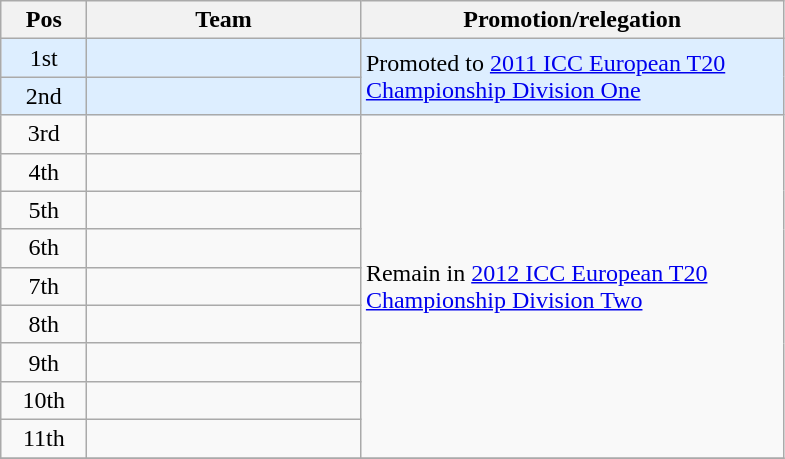<table class="wikitable">
<tr>
<th width=50>Pos</th>
<th width=175>Team</th>
<th width=275>Promotion/relegation</th>
</tr>
<tr style="background:#ddeeff">
<td align="center">1st</td>
<td></td>
<td rowspan=2>Promoted to <a href='#'>2011 ICC European T20 Championship Division One</a></td>
</tr>
<tr style="background:#ddeeff">
<td align="center">2nd</td>
<td></td>
</tr>
<tr>
<td align="center">3rd</td>
<td></td>
<td rowspan=9>Remain in <a href='#'>2012 ICC European T20 Championship Division Two</a></td>
</tr>
<tr>
<td align="center">4th</td>
<td></td>
</tr>
<tr>
<td align="center">5th</td>
<td></td>
</tr>
<tr>
<td align="center">6th</td>
<td></td>
</tr>
<tr>
<td align="center">7th</td>
<td></td>
</tr>
<tr>
<td align="center">8th</td>
<td></td>
</tr>
<tr>
<td align="center">9th</td>
<td></td>
</tr>
<tr>
<td align="center">10th</td>
<td></td>
</tr>
<tr>
<td align="center">11th</td>
<td></td>
</tr>
<tr>
</tr>
</table>
